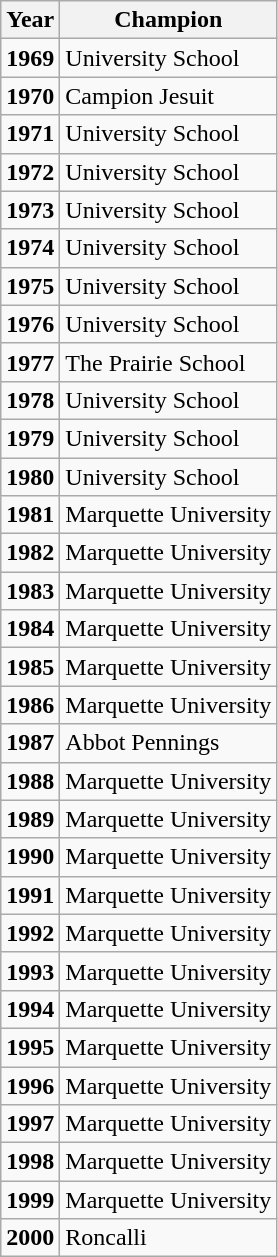<table class="wikitable mw-collapsible mw-collapsed">
<tr>
<th>Year</th>
<th>Champion</th>
</tr>
<tr>
<td><strong>1969</strong></td>
<td>University School</td>
</tr>
<tr>
<td><strong>1970</strong></td>
<td>Campion Jesuit</td>
</tr>
<tr>
<td><strong>1971</strong></td>
<td>University School</td>
</tr>
<tr>
<td><strong>1972</strong></td>
<td>University School</td>
</tr>
<tr>
<td><strong>1973</strong></td>
<td>University School</td>
</tr>
<tr>
<td><strong>1974</strong></td>
<td>University School</td>
</tr>
<tr>
<td><strong>1975</strong></td>
<td>University School</td>
</tr>
<tr>
<td><strong>1976</strong></td>
<td>University School</td>
</tr>
<tr>
<td><strong>1977</strong></td>
<td>The Prairie School</td>
</tr>
<tr>
<td><strong>1978</strong></td>
<td>University School</td>
</tr>
<tr>
<td><strong>1979</strong></td>
<td>University School</td>
</tr>
<tr>
<td><strong>1980</strong></td>
<td>University School</td>
</tr>
<tr>
<td><strong>1981</strong></td>
<td>Marquette University</td>
</tr>
<tr>
<td><strong>1982</strong></td>
<td>Marquette University</td>
</tr>
<tr>
<td><strong>1983</strong></td>
<td>Marquette University</td>
</tr>
<tr>
<td><strong>1984</strong></td>
<td>Marquette University</td>
</tr>
<tr>
<td><strong>1985</strong></td>
<td>Marquette University</td>
</tr>
<tr>
<td><strong>1986</strong></td>
<td>Marquette University</td>
</tr>
<tr>
<td><strong>1987</strong></td>
<td>Abbot Pennings</td>
</tr>
<tr>
<td><strong>1988</strong></td>
<td>Marquette University</td>
</tr>
<tr>
<td><strong>1989</strong></td>
<td>Marquette University</td>
</tr>
<tr>
<td><strong>1990</strong></td>
<td>Marquette University</td>
</tr>
<tr>
<td><strong>1991</strong></td>
<td>Marquette University</td>
</tr>
<tr>
<td><strong>1992</strong></td>
<td>Marquette University</td>
</tr>
<tr>
<td><strong>1993</strong></td>
<td>Marquette University</td>
</tr>
<tr>
<td><strong>1994</strong></td>
<td>Marquette University</td>
</tr>
<tr>
<td><strong>1995</strong></td>
<td>Marquette University</td>
</tr>
<tr>
<td><strong>1996</strong></td>
<td>Marquette University</td>
</tr>
<tr>
<td><strong>1997</strong></td>
<td>Marquette University</td>
</tr>
<tr>
<td><strong>1998</strong></td>
<td>Marquette University</td>
</tr>
<tr>
<td><strong>1999</strong></td>
<td>Marquette University</td>
</tr>
<tr>
<td><strong>2000</strong></td>
<td>Roncalli</td>
</tr>
</table>
